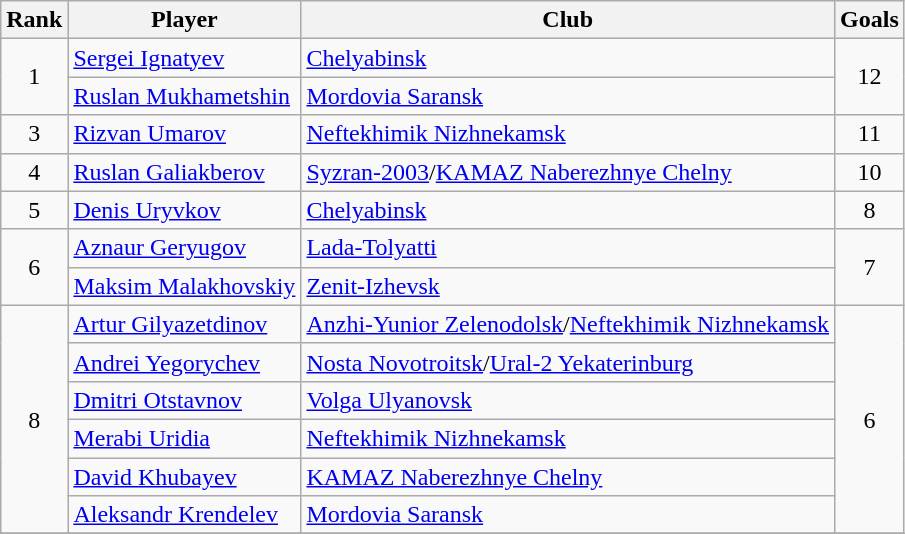<table class="wikitable" style="text-align:center">
<tr>
<th>Rank</th>
<th>Player</th>
<th>Club</th>
<th>Goals</th>
</tr>
<tr>
<td rowspan=2>1</td>
<td align="left"> <a href='#'>Sergei Ignatyev</a></td>
<td align="left"><a href='#'>Chelyabinsk</a></td>
<td rowspan=2>12</td>
</tr>
<tr>
<td align="left"> <a href='#'>Ruslan Mukhametshin</a></td>
<td align="left"><a href='#'>Mordovia Saransk</a></td>
</tr>
<tr>
<td rowspan=1>3</td>
<td align="left"> <a href='#'>Rizvan Umarov</a></td>
<td align="left"><a href='#'>Neftekhimik Nizhnekamsk</a></td>
<td rowspan=1>11</td>
</tr>
<tr>
<td rowspan=1>4</td>
<td align="left"> <a href='#'>Ruslan Galiakberov</a></td>
<td align="left"><a href='#'>Syzran-2003</a>/<a href='#'>KAMAZ Naberezhnye Chelny</a></td>
<td rowspan=1>10</td>
</tr>
<tr>
<td rowspan=1>5</td>
<td align="left"> <a href='#'>Denis Uryvkov</a></td>
<td align="left"><a href='#'>Chelyabinsk</a></td>
<td rowspan=1>8</td>
</tr>
<tr>
<td rowspan=2>6</td>
<td align="left"> <a href='#'>Aznaur Geryugov</a></td>
<td align="left"><a href='#'>Lada-Tolyatti</a></td>
<td rowspan=2>7</td>
</tr>
<tr>
<td align="left"> <a href='#'>Maksim Malakhovskiy</a></td>
<td align="left"><a href='#'>Zenit-Izhevsk</a></td>
</tr>
<tr>
<td rowspan=6>8</td>
<td align="left"> <a href='#'>Artur Gilyazetdinov</a></td>
<td align="left"><a href='#'>Anzhi-Yunior Zelenodolsk</a>/<a href='#'>Neftekhimik Nizhnekamsk</a></td>
<td rowspan=6>6</td>
</tr>
<tr>
<td align="left"> <a href='#'>Andrei Yegorychev</a></td>
<td align="left"><a href='#'>Nosta Novotroitsk</a>/<a href='#'>Ural-2 Yekaterinburg</a></td>
</tr>
<tr>
<td align="left"> <a href='#'>Dmitri Otstavnov</a></td>
<td align="left"><a href='#'>Volga Ulyanovsk</a></td>
</tr>
<tr>
<td align="left"> <a href='#'>Merabi Uridia</a></td>
<td align="left"><a href='#'>Neftekhimik Nizhnekamsk</a></td>
</tr>
<tr>
<td align="left"> <a href='#'>David Khubayev</a></td>
<td align="left"><a href='#'>KAMAZ Naberezhnye Chelny</a></td>
</tr>
<tr>
<td align="left"> <a href='#'>Aleksandr Krendelev</a></td>
<td align="left"><a href='#'>Mordovia Saransk</a></td>
</tr>
<tr>
</tr>
</table>
